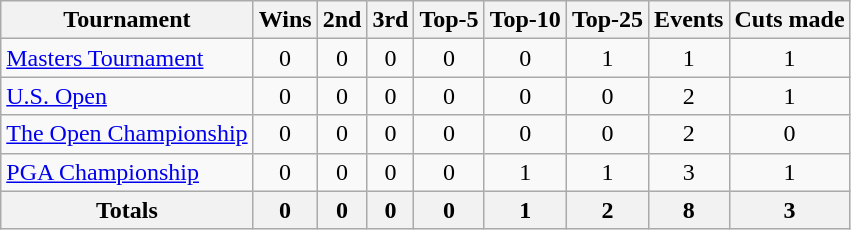<table class=wikitable style=text-align:center>
<tr>
<th>Tournament</th>
<th>Wins</th>
<th>2nd</th>
<th>3rd</th>
<th>Top-5</th>
<th>Top-10</th>
<th>Top-25</th>
<th>Events</th>
<th>Cuts made</th>
</tr>
<tr>
<td align=left><a href='#'>Masters Tournament</a></td>
<td>0</td>
<td>0</td>
<td>0</td>
<td>0</td>
<td>0</td>
<td>1</td>
<td>1</td>
<td>1</td>
</tr>
<tr>
<td align=left><a href='#'>U.S. Open</a></td>
<td>0</td>
<td>0</td>
<td>0</td>
<td>0</td>
<td>0</td>
<td>0</td>
<td>2</td>
<td>1</td>
</tr>
<tr>
<td align=left><a href='#'>The Open Championship</a></td>
<td>0</td>
<td>0</td>
<td>0</td>
<td>0</td>
<td>0</td>
<td>0</td>
<td>2</td>
<td>0</td>
</tr>
<tr>
<td align=left><a href='#'>PGA Championship</a></td>
<td>0</td>
<td>0</td>
<td>0</td>
<td>0</td>
<td>1</td>
<td>1</td>
<td>3</td>
<td>1</td>
</tr>
<tr>
<th>Totals</th>
<th>0</th>
<th>0</th>
<th>0</th>
<th>0</th>
<th>1</th>
<th>2</th>
<th>8</th>
<th>3</th>
</tr>
</table>
